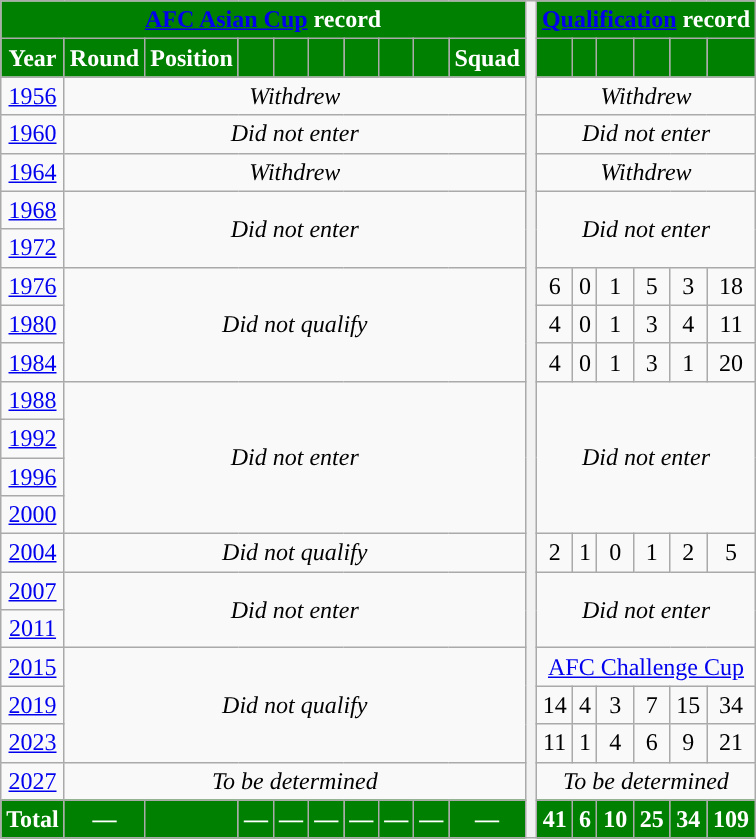<table class="wikitable" style="text-align:center">
<tr>
<th colspan="10" style="background:green; color:#FFF; "><a href='#'><span>AFC Asian Cup</span></a> record</th>
<th rowspan="22"></th>
<th colspan="6" style="background:green; color:#FFF; "><a href='#'><span>Qualification</span></a> record</th>
</tr>
<tr>
<th style="background:green; color:#FFF; ">Year</th>
<th style="background:green; color:#FFF; ">Round</th>
<th style="background:green; color:#FFF; ">Position</th>
<th style="background:green; color:#FFF; "></th>
<th style="background:green; color:#FFF; "></th>
<th style="background:green; color:#FFF; "></th>
<th style="background:green; color:#FFF; "></th>
<th style="background:green; color:#FFF; "></th>
<th style="background:green; color:#FFF; "></th>
<th style="background:green; color:#FFF; ">Squad</th>
<th style="background:green; color:#FFF; "></th>
<th style="background:green; color:#FFF; "></th>
<th style="background:green; color:#FFF; "></th>
<th style="background:green; color:#FFF; "></th>
<th style="background:green; color:#FFF; "></th>
<th style="background:green; color:#FFF; "></th>
</tr>
<tr>
<td> <a href='#'>1956</a></td>
<td colspan="9"><em>Withdrew</em></td>
<td colspan="6"><em>Withdrew</em></td>
</tr>
<tr>
<td> <a href='#'>1960</a></td>
<td colspan="9"><em>Did not enter</em></td>
<td colspan="6"><em>Did not enter</em></td>
</tr>
<tr>
<td> <a href='#'>1964</a></td>
<td colspan="9"><em>Withdrew</em></td>
<td colspan="6"><em>Withdrew</em></td>
</tr>
<tr>
<td> <a href='#'>1968</a></td>
<td colspan="9" rowspan="2"><em>Did not enter</em></td>
<td colspan="6" rowspan="2"><em>Did not enter</em></td>
</tr>
<tr>
<td> <a href='#'>1972</a></td>
</tr>
<tr>
<td> <a href='#'>1976</a></td>
<td colspan="9" rowspan="3"><em>Did not qualify</em></td>
<td>6</td>
<td>0</td>
<td>1</td>
<td>5</td>
<td>3</td>
<td>18</td>
</tr>
<tr>
<td> <a href='#'>1980</a></td>
<td>4</td>
<td>0</td>
<td>1</td>
<td>3</td>
<td>4</td>
<td>11</td>
</tr>
<tr>
<td> <a href='#'>1984</a></td>
<td>4</td>
<td>0</td>
<td>1</td>
<td>3</td>
<td>1</td>
<td>20</td>
</tr>
<tr>
<td> <a href='#'>1988</a></td>
<td colspan="9" rowspan="4"><em>Did not enter</em></td>
<td colspan="6" rowspan="4"><em>Did not enter</em></td>
</tr>
<tr>
<td> <a href='#'>1992</a></td>
</tr>
<tr>
<td> <a href='#'>1996</a></td>
</tr>
<tr>
<td> <a href='#'>2000</a></td>
</tr>
<tr>
<td> <a href='#'>2004</a></td>
<td colspan="9"><em>Did not qualify</em></td>
<td>2</td>
<td>1</td>
<td>0</td>
<td>1</td>
<td>2</td>
<td>5</td>
</tr>
<tr>
<td>    <a href='#'>2007</a></td>
<td colspan="9" rowspan="2"><em>Did not enter</em></td>
<td colspan="6" rowspan="2"><em>Did not enter</em></td>
</tr>
<tr>
<td> <a href='#'>2011</a></td>
</tr>
<tr>
<td> <a href='#'>2015</a></td>
<td colspan="9" rowspan="3"><em>Did not qualify</em></td>
<td colspan="6"><a href='#'>AFC Challenge Cup</a></td>
</tr>
<tr>
<td> <a href='#'>2019</a></td>
<td>14</td>
<td>4</td>
<td>3</td>
<td>7</td>
<td>15</td>
<td>34</td>
</tr>
<tr>
<td> <a href='#'>2023</a></td>
<td>11</td>
<td>1</td>
<td>4</td>
<td>6</td>
<td>9</td>
<td>21</td>
</tr>
<tr>
<td> <a href='#'>2027</a></td>
<td colspan="9"><em>To be determined</em></td>
<td colspan="6"><em>To be determined</em></td>
</tr>
<tr>
<th style="background:green; color:#FFF; ">Total</th>
<th style="background:green; color:#FFF; ">—</th>
<th style="background:green; color:#FFF; "></th>
<th style="background:green; color:#FFF; ">—</th>
<th style="background:green; color:#FFF; ">—</th>
<th style="background:green; color:#FFF; ">—</th>
<th style="background:green; color:#FFF; ">—</th>
<th style="background:green; color:#FFF; ">—</th>
<th style="background:green; color:#FFF; ">—</th>
<th style="background:green; color:#FFF; ">—</th>
<th style="background:green; color:#FFF; ">41</th>
<th style="background:green; color:#FFF; ">6</th>
<th style="background:green; color:#FFF; ">10</th>
<th style="background:green; color:#FFF; ">25</th>
<th style="background:green; color:#FFF; ">34</th>
<th style="background:green; color:#FFF; ">109</th>
</tr>
</table>
